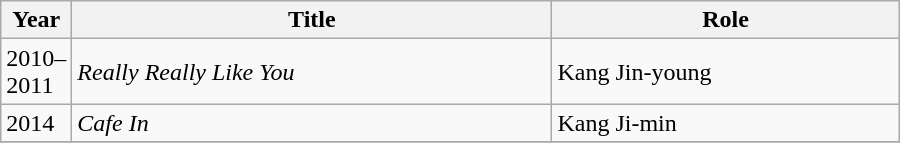<table class="wikitable" style="width:600px">
<tr>
<th width=10>Year</th>
<th>Title</th>
<th>Role</th>
</tr>
<tr>
<td>2010–2011</td>
<td><em>Really Really Like You</em></td>
<td>Kang Jin-young</td>
</tr>
<tr>
<td>2014</td>
<td><em>Cafe In</em></td>
<td>Kang Ji-min</td>
</tr>
<tr>
</tr>
</table>
